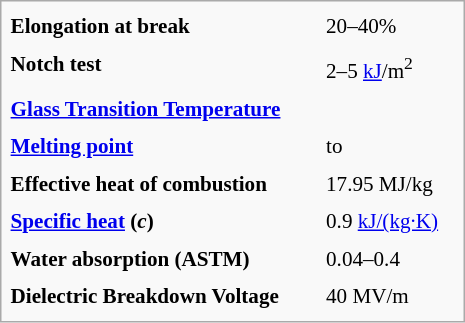<table class="infobox" style="text-align: left; font-size: 88%; width: 22em; line-height: 1.5em">
<tr>
<th>Elongation at break</th>
<td>20–40%</td>
</tr>
<tr>
<th>Notch test</th>
<td>2–5 <a href='#'>kJ</a>/m<sup>2</sup></td>
</tr>
<tr>
<th><a href='#'>Glass Transition Temperature</a></th>
<td></td>
</tr>
<tr>
<th><a href='#'>Melting point</a></th>
<td> to </td>
</tr>
<tr>
<th>Effective heat of combustion</th>
<td>17.95 MJ/kg</td>
</tr>
<tr>
<th><a href='#'>Specific heat</a> (<em>c</em>)</th>
<td>0.9 <a href='#'>kJ/(kg·K)</a></td>
</tr>
<tr>
<th>Water absorption (ASTM)</th>
<td>0.04–0.4</td>
</tr>
<tr>
<th>Dielectric Breakdown Voltage</th>
<td>40 MV/m</td>
</tr>
</table>
